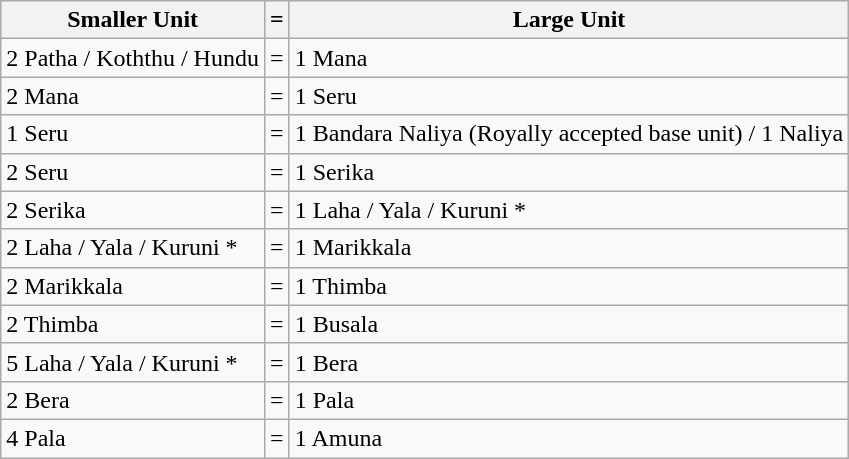<table class="wikitable">
<tr>
<th>Smaller Unit</th>
<th>=</th>
<th>Large Unit</th>
</tr>
<tr>
<td>2 Patha / Koththu / Hundu</td>
<td>=</td>
<td>1 Mana</td>
</tr>
<tr>
<td>2 Mana</td>
<td>=</td>
<td>1 Seru</td>
</tr>
<tr>
<td>1 Seru</td>
<td>=</td>
<td>1 Bandara Naliya (Royally accepted base unit) / 1 Naliya</td>
</tr>
<tr>
<td>2 Seru</td>
<td>=</td>
<td>1 Serika</td>
</tr>
<tr>
<td>2 Serika</td>
<td>=</td>
<td>1 Laha / Yala / Kuruni *</td>
</tr>
<tr>
<td>2 Laha / Yala / Kuruni *</td>
<td>=</td>
<td>1 Marikkala</td>
</tr>
<tr>
<td>2 Marikkala</td>
<td>=</td>
<td>1 Thimba</td>
</tr>
<tr>
<td>2 Thimba</td>
<td>=</td>
<td>1 Busala</td>
</tr>
<tr>
<td>5 Laha / Yala / Kuruni *</td>
<td>=</td>
<td>1 Bera</td>
</tr>
<tr>
<td>2 Bera</td>
<td>=</td>
<td>1 Pala</td>
</tr>
<tr>
<td>4 Pala</td>
<td>=</td>
<td>1 Amuna</td>
</tr>
</table>
